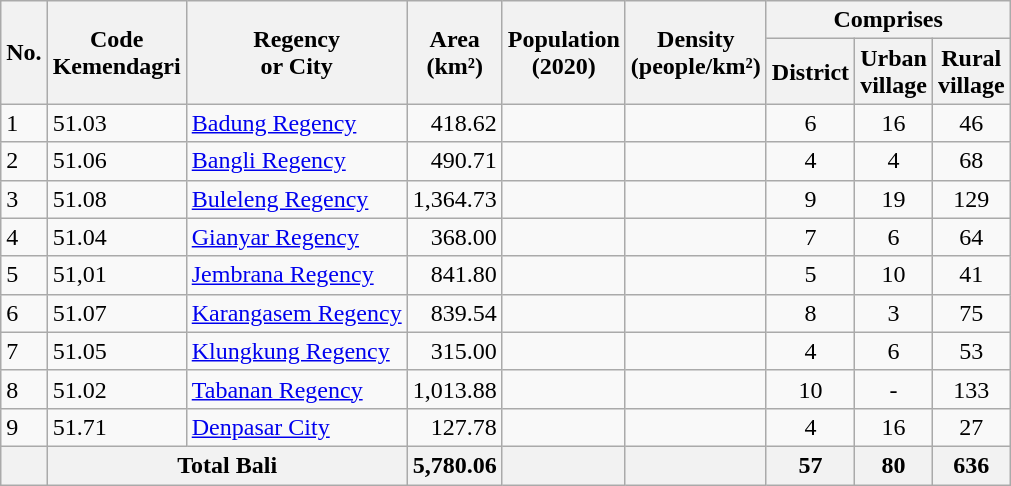<table class="wikitable sortable">
<tr>
<th rowspan="2">No.</th>
<th rowspan="2">Code <br>Kemendagri</th>
<th rowspan="2">Regency<br> or City</th>
<th rowspan="2">Area <br>(km²)</th>
<th rowspan="2">Population <br>(2020)</th>
<th rowspan="2">Density <br>(people/km²)</th>
<th colspan="3">Comprises</th>
</tr>
<tr>
<th>District</th>
<th>Urban<br>village</th>
<th>Rural<br>village</th>
</tr>
<tr>
<td>1</td>
<td>51.03</td>
<td><a href='#'>Badung Regency</a></td>
<td align="right">418.62</td>
<td align="right"></td>
<td align="right"></td>
<td align="center">6</td>
<td align="center">16</td>
<td align="center">46</td>
</tr>
<tr>
<td>2</td>
<td>51.06</td>
<td><a href='#'>Bangli Regency</a></td>
<td align="right">490.71</td>
<td align="right"></td>
<td align="right"></td>
<td align="center">4</td>
<td align="center">4</td>
<td align="center">68</td>
</tr>
<tr>
<td>3</td>
<td>51.08</td>
<td><a href='#'>Buleleng Regency</a></td>
<td align="right">1,364.73</td>
<td align="right"></td>
<td align="right"></td>
<td align="center">9</td>
<td align="center">19</td>
<td align="center">129</td>
</tr>
<tr>
<td>4</td>
<td>51.04</td>
<td><a href='#'>Gianyar Regency</a></td>
<td align="right">368.00</td>
<td align="right"></td>
<td align="right"></td>
<td align="center">7</td>
<td align="center">6</td>
<td align="center">64</td>
</tr>
<tr>
<td>5</td>
<td>51,01</td>
<td><a href='#'>Jembrana Regency</a></td>
<td align="right">841.80</td>
<td align="right"></td>
<td align="right"></td>
<td align="center">5</td>
<td align="center">10</td>
<td align="center">41</td>
</tr>
<tr>
<td>6</td>
<td>51.07</td>
<td><a href='#'>Karangasem Regency</a></td>
<td align="right">839.54</td>
<td align="right"></td>
<td align="right"></td>
<td align="center">8</td>
<td align="center">3</td>
<td align="center">75</td>
</tr>
<tr>
<td>7</td>
<td>51.05</td>
<td><a href='#'>Klungkung Regency</a></td>
<td align="right">315.00</td>
<td align="right"></td>
<td align="right"></td>
<td align="center">4</td>
<td align="center">6</td>
<td align="center">53</td>
</tr>
<tr>
<td>8</td>
<td>51.02</td>
<td><a href='#'>Tabanan Regency</a></td>
<td align="right">1,013.88</td>
<td align="right"></td>
<td align="right"></td>
<td align="center">10</td>
<td align="center">-</td>
<td align="center">133</td>
</tr>
<tr>
<td>9</td>
<td>51.71</td>
<td><a href='#'>Denpasar City</a></td>
<td align="right">127.78</td>
<td align="right"></td>
<td align="right"></td>
<td align="center">4</td>
<td align="center">16</td>
<td align="center">27</td>
</tr>
<tr>
<th></th>
<th colspan="2">Total Bali</th>
<th align="right">5,780.06</th>
<th align="right"></th>
<th align="right"></th>
<th align="center">57</th>
<th align="center">80</th>
<th align="center">636</th>
</tr>
</table>
